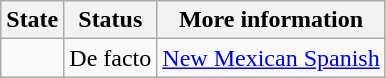<table class="wikitable sortable" style="text-align:right;">
<tr>
<th>State</th>
<th>Status</th>
<th>More information</th>
</tr>
<tr>
<td style="text-align:left;"></td>
<td>De facto</td>
<td><a href='#'>New Mexican Spanish</a></td>
</tr>
</table>
